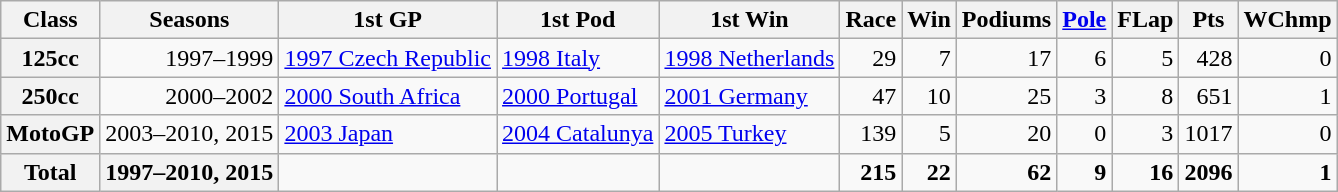<table class="wikitable">
<tr>
<th>Class</th>
<th>Seasons</th>
<th>1st GP</th>
<th>1st Pod</th>
<th>1st Win</th>
<th>Race</th>
<th>Win</th>
<th>Podiums</th>
<th><a href='#'>Pole</a></th>
<th>FLap</th>
<th>Pts</th>
<th>WChmp</th>
</tr>
<tr align="right">
<th>125cc</th>
<td>1997–1999</td>
<td align="left"><a href='#'>1997 Czech Republic</a></td>
<td align="left"><a href='#'>1998 Italy</a></td>
<td align="left"><a href='#'>1998 Netherlands</a></td>
<td>29</td>
<td>7</td>
<td>17</td>
<td>6</td>
<td>5</td>
<td>428</td>
<td>0</td>
</tr>
<tr align="right">
<th>250cc</th>
<td>2000–2002</td>
<td align="left"><a href='#'>2000 South Africa</a></td>
<td align="left"><a href='#'>2000 Portugal</a></td>
<td align="left"><a href='#'>2001 Germany</a></td>
<td>47</td>
<td>10</td>
<td>25</td>
<td>3</td>
<td>8</td>
<td>651</td>
<td>1</td>
</tr>
<tr align="right">
<th>MotoGP</th>
<td>2003–2010, 2015</td>
<td align="left"><a href='#'>2003 Japan</a></td>
<td align="left"><a href='#'>2004 Catalunya</a></td>
<td align="left"><a href='#'>2005 Turkey</a></td>
<td>139</td>
<td>5</td>
<td>20</td>
<td>0</td>
<td>3</td>
<td>1017</td>
<td>0</td>
</tr>
<tr align="right">
<th>Total</th>
<th>1997–2010, 2015</th>
<td></td>
<td></td>
<td></td>
<td><strong>215</strong></td>
<td><strong>22</strong></td>
<td><strong>62</strong></td>
<td><strong>9</strong></td>
<td><strong>16</strong></td>
<td><strong>2096</strong></td>
<td><strong>1</strong></td>
</tr>
</table>
